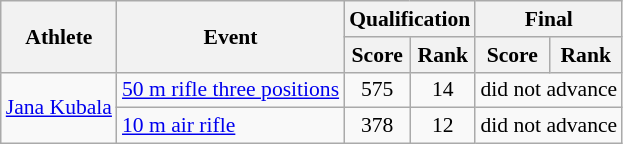<table class="wikitable" style="font-size:90%">
<tr>
<th rowspan="2">Athlete</th>
<th rowspan="2">Event</th>
<th colspan="2">Qualification</th>
<th colspan="2">Final</th>
</tr>
<tr>
<th>Score</th>
<th>Rank</th>
<th>Score</th>
<th>Rank</th>
</tr>
<tr>
<td rowspan=2><a href='#'>Jana Kubala</a></td>
<td><a href='#'>50 m rifle three positions</a></td>
<td align="center">575</td>
<td align="center">14</td>
<td colspan="2"  align="center">did not advance</td>
</tr>
<tr>
<td><a href='#'>10 m air rifle</a></td>
<td align="center">378</td>
<td align="center">12</td>
<td colspan="2"  align="center">did not advance</td>
</tr>
</table>
